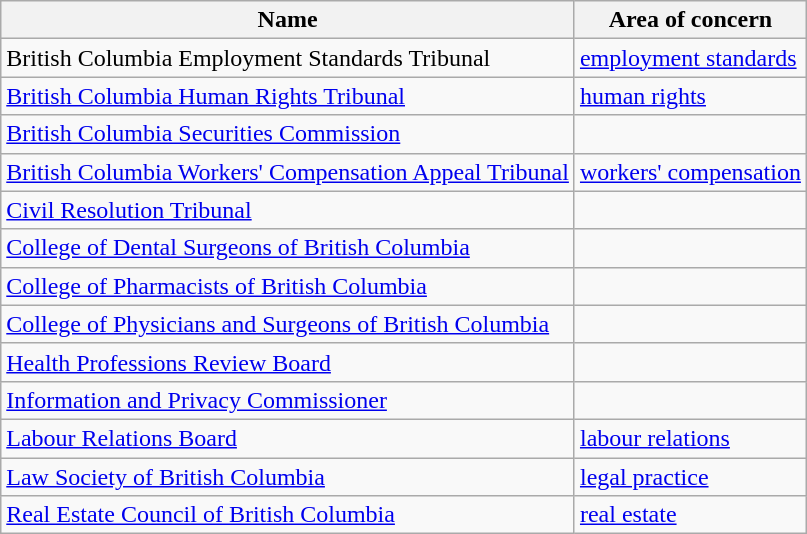<table class="wikitable">
<tr>
<th>Name</th>
<th>Area of concern</th>
</tr>
<tr>
<td>British Columbia Employment Standards Tribunal</td>
<td><a href='#'>employment standards</a></td>
</tr>
<tr>
<td><a href='#'>British Columbia Human Rights Tribunal</a></td>
<td><a href='#'>human rights</a></td>
</tr>
<tr>
<td><a href='#'>British Columbia Securities Commission</a></td>
<td></td>
</tr>
<tr>
<td><a href='#'>British Columbia Workers' Compensation Appeal Tribunal</a></td>
<td><a href='#'>workers' compensation</a></td>
</tr>
<tr>
<td><a href='#'>Civil Resolution Tribunal</a></td>
<td></td>
</tr>
<tr>
<td><a href='#'>College of Dental Surgeons of British Columbia</a></td>
<td></td>
</tr>
<tr>
<td><a href='#'>College of Pharmacists of British Columbia</a></td>
<td></td>
</tr>
<tr>
<td><a href='#'>College of Physicians and Surgeons of British Columbia</a></td>
<td></td>
</tr>
<tr>
<td><a href='#'>Health Professions Review Board</a></td>
<td></td>
</tr>
<tr>
<td><a href='#'>Information and Privacy Commissioner</a></td>
<td></td>
</tr>
<tr>
<td><a href='#'>Labour Relations Board</a></td>
<td><a href='#'>labour relations</a></td>
</tr>
<tr>
<td><a href='#'>Law Society of British Columbia</a></td>
<td><a href='#'>legal practice</a></td>
</tr>
<tr>
<td><a href='#'>Real Estate Council of British Columbia</a></td>
<td><a href='#'>real estate</a></td>
</tr>
</table>
